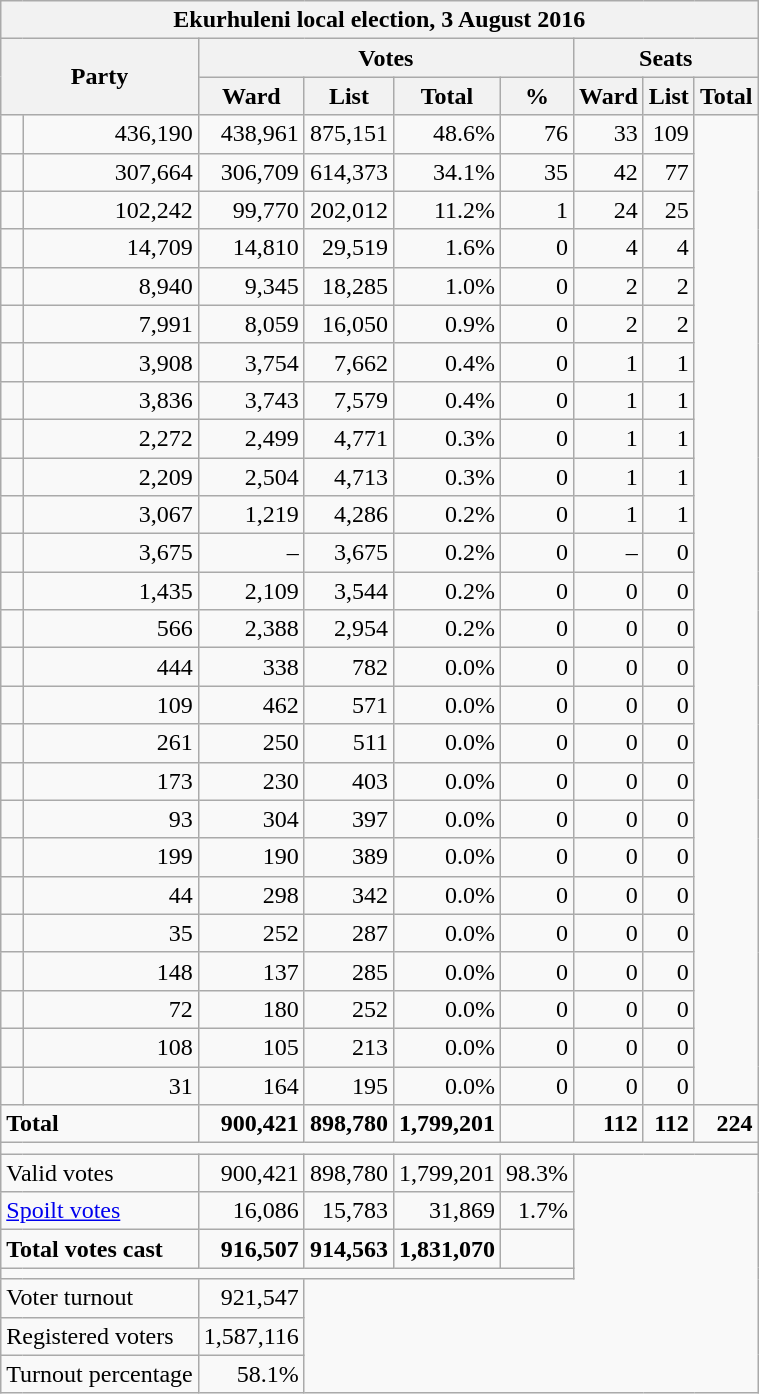<table class=wikitable style="text-align:right">
<tr>
<th colspan="9" align="center">Ekurhuleni local election, 3 August 2016</th>
</tr>
<tr>
<th rowspan="2" colspan="2">Party</th>
<th colspan="4" align="center">Votes</th>
<th colspan="3" align="center">Seats</th>
</tr>
<tr>
<th>Ward</th>
<th>List</th>
<th>Total</th>
<th>%</th>
<th>Ward</th>
<th>List</th>
<th>Total</th>
</tr>
<tr>
<td></td>
<td>436,190</td>
<td>438,961</td>
<td>875,151</td>
<td>48.6%</td>
<td>76</td>
<td>33</td>
<td>109</td>
</tr>
<tr>
<td></td>
<td>307,664</td>
<td>306,709</td>
<td>614,373</td>
<td>34.1%</td>
<td>35</td>
<td>42</td>
<td>77</td>
</tr>
<tr>
<td></td>
<td>102,242</td>
<td>99,770</td>
<td>202,012</td>
<td>11.2%</td>
<td>1</td>
<td>24</td>
<td>25</td>
</tr>
<tr>
<td></td>
<td>14,709</td>
<td>14,810</td>
<td>29,519</td>
<td>1.6%</td>
<td>0</td>
<td>4</td>
<td>4</td>
</tr>
<tr>
<td></td>
<td>8,940</td>
<td>9,345</td>
<td>18,285</td>
<td>1.0%</td>
<td>0</td>
<td>2</td>
<td>2</td>
</tr>
<tr>
<td></td>
<td>7,991</td>
<td>8,059</td>
<td>16,050</td>
<td>0.9%</td>
<td>0</td>
<td>2</td>
<td>2</td>
</tr>
<tr>
<td></td>
<td>3,908</td>
<td>3,754</td>
<td>7,662</td>
<td>0.4%</td>
<td>0</td>
<td>1</td>
<td>1</td>
</tr>
<tr>
<td></td>
<td>3,836</td>
<td>3,743</td>
<td>7,579</td>
<td>0.4%</td>
<td>0</td>
<td>1</td>
<td>1</td>
</tr>
<tr>
<td></td>
<td>2,272</td>
<td>2,499</td>
<td>4,771</td>
<td>0.3%</td>
<td>0</td>
<td>1</td>
<td>1</td>
</tr>
<tr>
<td></td>
<td>2,209</td>
<td>2,504</td>
<td>4,713</td>
<td>0.3%</td>
<td>0</td>
<td>1</td>
<td>1</td>
</tr>
<tr>
<td></td>
<td>3,067</td>
<td>1,219</td>
<td>4,286</td>
<td>0.2%</td>
<td>0</td>
<td>1</td>
<td>1</td>
</tr>
<tr>
<td></td>
<td>3,675</td>
<td>–</td>
<td>3,675</td>
<td>0.2%</td>
<td>0</td>
<td>–</td>
<td>0</td>
</tr>
<tr>
<td></td>
<td>1,435</td>
<td>2,109</td>
<td>3,544</td>
<td>0.2%</td>
<td>0</td>
<td>0</td>
<td>0</td>
</tr>
<tr>
<td></td>
<td>566</td>
<td>2,388</td>
<td>2,954</td>
<td>0.2%</td>
<td>0</td>
<td>0</td>
<td>0</td>
</tr>
<tr>
<td></td>
<td>444</td>
<td>338</td>
<td>782</td>
<td>0.0%</td>
<td>0</td>
<td>0</td>
<td>0</td>
</tr>
<tr>
<td></td>
<td>109</td>
<td>462</td>
<td>571</td>
<td>0.0%</td>
<td>0</td>
<td>0</td>
<td>0</td>
</tr>
<tr>
<td></td>
<td>261</td>
<td>250</td>
<td>511</td>
<td>0.0%</td>
<td>0</td>
<td>0</td>
<td>0</td>
</tr>
<tr>
<td></td>
<td>173</td>
<td>230</td>
<td>403</td>
<td>0.0%</td>
<td>0</td>
<td>0</td>
<td>0</td>
</tr>
<tr>
<td></td>
<td>93</td>
<td>304</td>
<td>397</td>
<td>0.0%</td>
<td>0</td>
<td>0</td>
<td>0</td>
</tr>
<tr>
<td></td>
<td>199</td>
<td>190</td>
<td>389</td>
<td>0.0%</td>
<td>0</td>
<td>0</td>
<td>0</td>
</tr>
<tr>
<td></td>
<td>44</td>
<td>298</td>
<td>342</td>
<td>0.0%</td>
<td>0</td>
<td>0</td>
<td>0</td>
</tr>
<tr>
<td></td>
<td>35</td>
<td>252</td>
<td>287</td>
<td>0.0%</td>
<td>0</td>
<td>0</td>
<td>0</td>
</tr>
<tr>
<td></td>
<td>148</td>
<td>137</td>
<td>285</td>
<td>0.0%</td>
<td>0</td>
<td>0</td>
<td>0</td>
</tr>
<tr>
<td></td>
<td>72</td>
<td>180</td>
<td>252</td>
<td>0.0%</td>
<td>0</td>
<td>0</td>
<td>0</td>
</tr>
<tr>
<td></td>
<td>108</td>
<td>105</td>
<td>213</td>
<td>0.0%</td>
<td>0</td>
<td>0</td>
<td>0</td>
</tr>
<tr>
<td></td>
<td>31</td>
<td>164</td>
<td>195</td>
<td>0.0%</td>
<td>0</td>
<td>0</td>
<td>0</td>
</tr>
<tr>
<td colspan="2" style="text-align:left"><strong>Total</strong></td>
<td><strong>900,421</strong></td>
<td><strong>898,780</strong></td>
<td><strong>1,799,201</strong></td>
<td></td>
<td><strong>112</strong></td>
<td><strong>112</strong></td>
<td><strong>224</strong></td>
</tr>
<tr>
<td colspan="9"></td>
</tr>
<tr>
<td colspan="2" style="text-align:left">Valid votes</td>
<td>900,421</td>
<td>898,780</td>
<td>1,799,201</td>
<td>98.3%</td>
</tr>
<tr>
<td colspan="2" style="text-align:left"><a href='#'>Spoilt votes</a></td>
<td>16,086</td>
<td>15,783</td>
<td>31,869</td>
<td>1.7%</td>
</tr>
<tr>
<td colspan="2" style="text-align:left"><strong>Total votes cast</strong></td>
<td><strong>916,507</strong></td>
<td><strong>914,563</strong></td>
<td><strong>1,831,070</strong></td>
<td></td>
</tr>
<tr>
<td colspan="6"></td>
</tr>
<tr>
<td colspan="2" style="text-align:left">Voter turnout</td>
<td>921,547</td>
</tr>
<tr>
<td colspan="2" style="text-align:left">Registered voters</td>
<td>1,587,116</td>
</tr>
<tr>
<td colspan="2" style="text-align:left">Turnout percentage</td>
<td>58.1%</td>
</tr>
</table>
